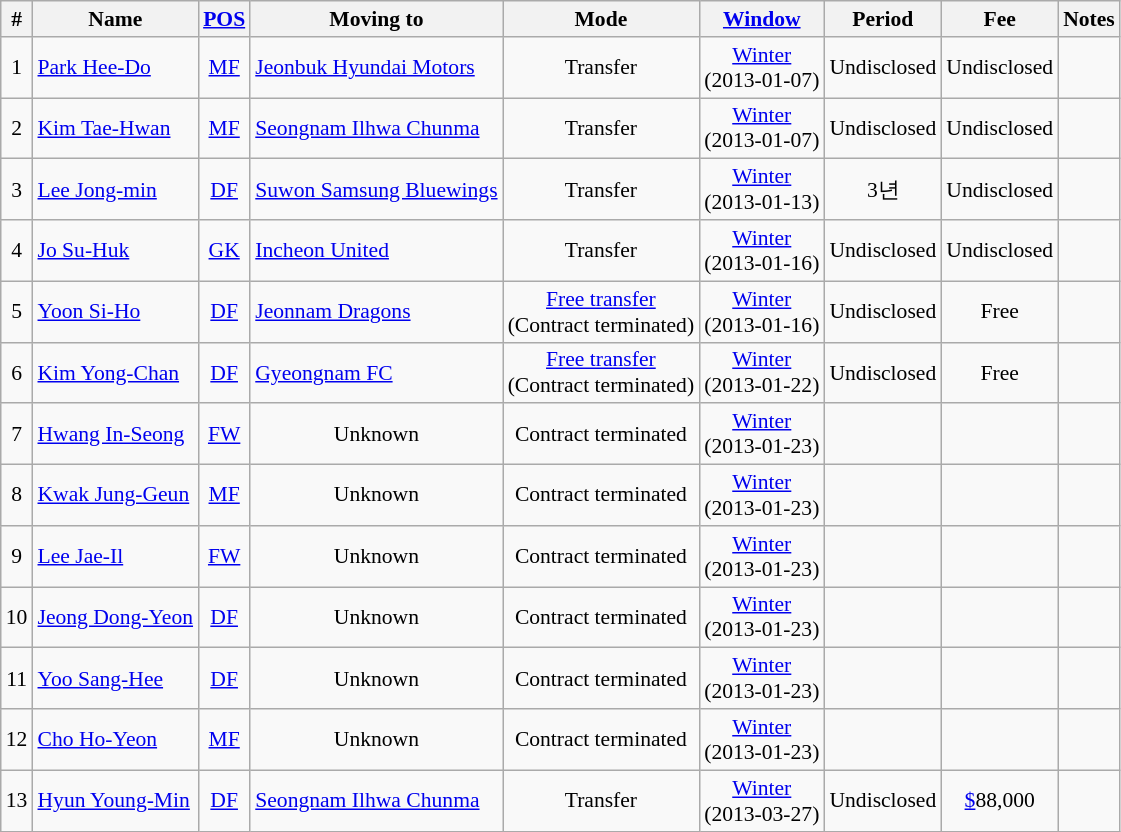<table class="wikitable sortable" style="text-align: center; font-size:90%;">
<tr>
<th>#</th>
<th>Name</th>
<th><a href='#'>POS</a></th>
<th>Moving to</th>
<th>Mode</th>
<th><a href='#'>Window</a></th>
<th>Period</th>
<th>Fee</th>
<th>Notes</th>
</tr>
<tr>
<td>1</td>
<td align=left> <a href='#'>Park Hee-Do</a></td>
<td><a href='#'>MF</a></td>
<td align=left> <a href='#'>Jeonbuk Hyundai Motors</a></td>
<td>Transfer</td>
<td><a href='#'>Winter</a><br>(2013-01-07)</td>
<td>Undisclosed</td>
<td>Undisclosed</td>
<td></td>
</tr>
<tr>
<td>2</td>
<td align=left> <a href='#'>Kim Tae-Hwan</a></td>
<td><a href='#'>MF</a></td>
<td align=left> <a href='#'>Seongnam Ilhwa Chunma</a></td>
<td>Transfer</td>
<td><a href='#'>Winter</a><br>(2013-01-07)</td>
<td>Undisclosed</td>
<td>Undisclosed</td>
<td></td>
</tr>
<tr>
<td>3</td>
<td align=left> <a href='#'>Lee Jong-min</a></td>
<td><a href='#'>DF</a></td>
<td align=left> <a href='#'>Suwon Samsung Bluewings</a></td>
<td>Transfer</td>
<td><a href='#'>Winter</a><br>(2013-01-13)</td>
<td>3년</td>
<td>Undisclosed</td>
<td></td>
</tr>
<tr>
<td>4</td>
<td align=left> <a href='#'>Jo Su-Huk</a></td>
<td><a href='#'>GK</a></td>
<td align=left> <a href='#'>Incheon United</a></td>
<td>Transfer</td>
<td><a href='#'>Winter</a><br>(2013-01-16)</td>
<td>Undisclosed</td>
<td>Undisclosed</td>
<td></td>
</tr>
<tr>
<td>5</td>
<td align=left> <a href='#'>Yoon Si-Ho</a></td>
<td><a href='#'>DF</a></td>
<td align=left> <a href='#'>Jeonnam Dragons</a></td>
<td><a href='#'>Free transfer</a><br>(Contract terminated)</td>
<td><a href='#'>Winter</a><br>(2013-01-16)</td>
<td>Undisclosed</td>
<td>Free</td>
<td></td>
</tr>
<tr>
<td>6</td>
<td align=left> <a href='#'>Kim Yong-Chan</a></td>
<td><a href='#'>DF</a></td>
<td align=left> <a href='#'>Gyeongnam FC</a></td>
<td><a href='#'>Free transfer</a><br>(Contract terminated)</td>
<td><a href='#'>Winter</a><br>(2013-01-22)</td>
<td>Undisclosed</td>
<td>Free</td>
<td></td>
</tr>
<tr>
<td>7</td>
<td align=left> <a href='#'>Hwang In-Seong</a></td>
<td><a href='#'>FW</a></td>
<td>Unknown</td>
<td>Contract terminated</td>
<td><a href='#'>Winter</a><br>(2013-01-23)</td>
<td></td>
<td></td>
<td></td>
</tr>
<tr>
<td>8</td>
<td align=left> <a href='#'>Kwak Jung-Geun</a></td>
<td><a href='#'>MF</a></td>
<td>Unknown</td>
<td>Contract terminated</td>
<td><a href='#'>Winter</a><br>(2013-01-23)</td>
<td></td>
<td></td>
<td></td>
</tr>
<tr>
<td>9</td>
<td align=left> <a href='#'>Lee Jae-Il</a></td>
<td><a href='#'>FW</a></td>
<td>Unknown</td>
<td>Contract terminated</td>
<td><a href='#'>Winter</a><br>(2013-01-23)</td>
<td></td>
<td></td>
<td></td>
</tr>
<tr>
<td>10</td>
<td align=left> <a href='#'>Jeong Dong-Yeon</a></td>
<td><a href='#'>DF</a></td>
<td>Unknown</td>
<td>Contract terminated</td>
<td><a href='#'>Winter</a><br>(2013-01-23)</td>
<td></td>
<td></td>
<td></td>
</tr>
<tr>
<td>11</td>
<td align=left> <a href='#'>Yoo Sang-Hee</a></td>
<td><a href='#'>DF</a></td>
<td>Unknown</td>
<td>Contract terminated</td>
<td><a href='#'>Winter</a><br>(2013-01-23)</td>
<td></td>
<td></td>
<td></td>
</tr>
<tr>
<td>12</td>
<td align=left> <a href='#'>Cho Ho-Yeon</a></td>
<td><a href='#'>MF</a></td>
<td>Unknown</td>
<td>Contract terminated</td>
<td><a href='#'>Winter</a><br>(2013-01-23)</td>
<td></td>
<td></td>
<td></td>
</tr>
<tr>
<td>13</td>
<td align=left> <a href='#'>Hyun Young-Min</a></td>
<td><a href='#'>DF</a></td>
<td align=left> <a href='#'>Seongnam Ilhwa Chunma</a></td>
<td>Transfer</td>
<td><a href='#'>Winter</a><br>(2013-03-27)</td>
<td>Undisclosed</td>
<td><a href='#'>$</a>88,000</td>
<td></td>
</tr>
</table>
